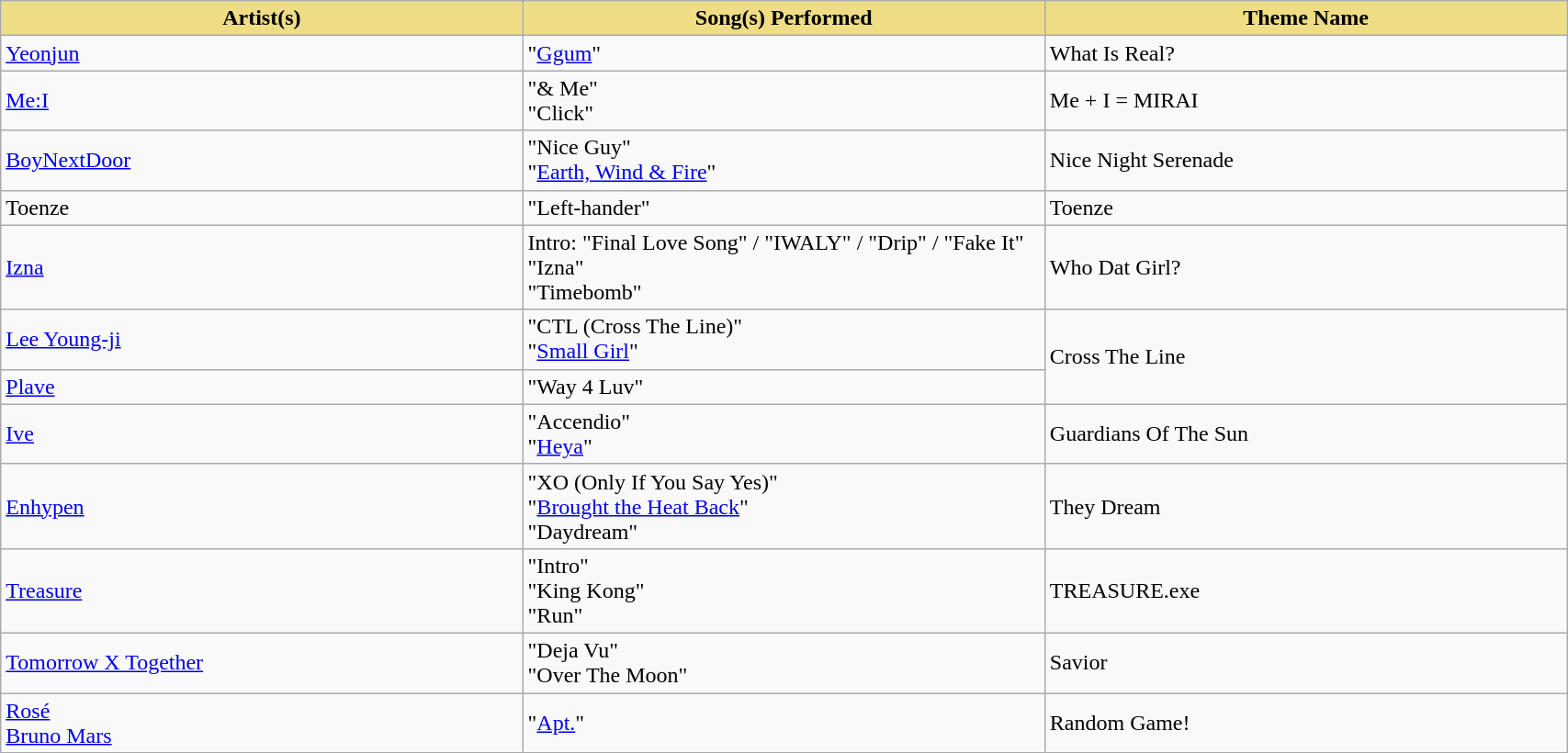<table class="wikitable" style="width:90%">
<tr>
<th scope="col" style="background-color:#EEDD85; width:30%">Artist(s)</th>
<th scope="col" style="background-color:#EEDD85; width:30%">Song(s) Performed</th>
<th scope="col" style="background-color:#EEDD85; width:30%">Theme Name</th>
</tr>
<tr>
<td><a href='#'>Yeonjun</a></td>
<td>"<a href='#'>Ggum</a>"</td>
<td>What Is Real?</td>
</tr>
<tr>
<td><a href='#'>Me:I</a></td>
<td>"& Me" <br> "Click"</td>
<td>Me + I = MIRAI</td>
</tr>
<tr>
<td><a href='#'>BoyNextDoor</a></td>
<td>"Nice Guy"  <br> "<a href='#'>Earth, Wind & Fire</a>"</td>
<td>Nice Night Serenade</td>
</tr>
<tr>
<td>Toenze</td>
<td>"Left-hander" </td>
<td>Toenze</td>
</tr>
<tr>
<td><a href='#'>Izna</a></td>
<td>Intro: "Final Love Song" / "IWALY" / "Drip" / "Fake It" <br> "Izna" <br> "Timebomb"</td>
<td>Who Dat Girl?</td>
</tr>
<tr>
<td><a href='#'>Lee Young-ji</a></td>
<td>"CTL (Cross The Line)"  <br> "<a href='#'>Small Girl</a>" </td>
<td rowspan="2">Cross The Line</td>
</tr>
<tr>
<td><a href='#'>Plave</a></td>
<td>"Way 4 Luv"</td>
</tr>
<tr>
<td><a href='#'>Ive</a></td>
<td>"Accendio" <br> "<a href='#'>Heya</a>"</td>
<td>Guardians Of The Sun</td>
</tr>
<tr>
<td><a href='#'>Enhypen</a></td>
<td>"XO (Only If You Say Yes)" <br> "<a href='#'>Brought the Heat Back</a>" <br> "Daydream"</td>
<td>They Dream</td>
</tr>
<tr>
<td><a href='#'>Treasure</a></td>
<td>"Intro" <br> "King Kong" <br> "Run"</td>
<td>TREASURE.exe</td>
</tr>
<tr>
<td><a href='#'>Tomorrow X Together</a></td>
<td>"Deja Vu" <br> "Over The Moon"</td>
<td>Savior</td>
</tr>
<tr>
<td><a href='#'>Rosé</a> <br> <a href='#'>Bruno Mars</a></td>
<td>"<a href='#'>Apt.</a>"</td>
<td>Random Game!</td>
</tr>
</table>
